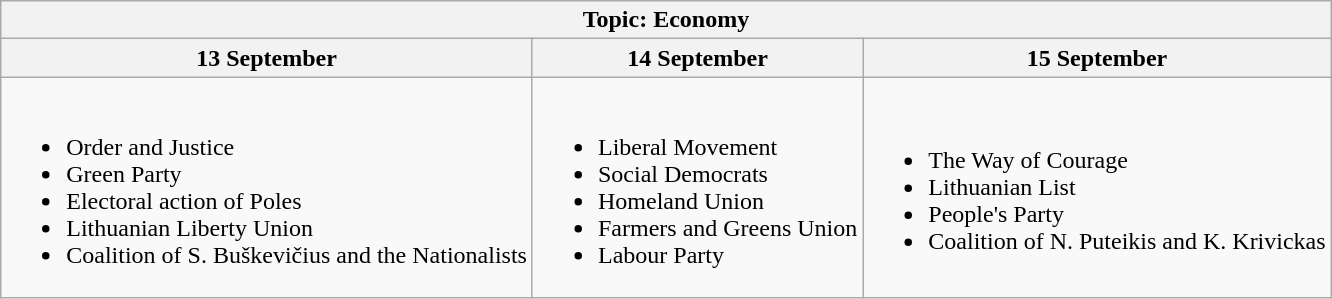<table class="wikitable">
<tr>
<th colspan=3 align=center>Topic: Economy</th>
</tr>
<tr>
<th>13 September</th>
<th>14 September</th>
<th>15 September</th>
</tr>
<tr>
<td><br><ul><li>Order and Justice</li><li>Green Party</li><li>Electoral action of Poles</li><li>Lithuanian Liberty Union</li><li>Coalition of S. Buškevičius and the Nationalists</li></ul></td>
<td><br><ul><li>Liberal Movement</li><li>Social Democrats</li><li>Homeland Union</li><li>Farmers and Greens Union</li><li>Labour Party</li></ul></td>
<td><br><ul><li>The Way of Courage</li><li>Lithuanian List</li><li>People's Party</li><li>Coalition of N. Puteikis and K. Krivickas</li></ul></td>
</tr>
</table>
